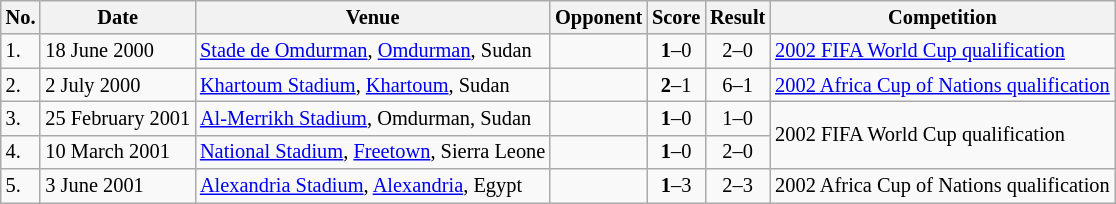<table class="wikitable" style="font-size:85%;">
<tr>
<th>No.</th>
<th>Date</th>
<th>Venue</th>
<th>Opponent</th>
<th>Score</th>
<th>Result</th>
<th>Competition</th>
</tr>
<tr>
<td>1.</td>
<td>18 June 2000</td>
<td><a href='#'>Stade de Omdurman</a>, <a href='#'>Omdurman</a>, Sudan</td>
<td></td>
<td align=center><strong>1</strong>–0</td>
<td align=center>2–0</td>
<td><a href='#'>2002 FIFA World Cup qualification</a></td>
</tr>
<tr>
<td>2.</td>
<td>2 July 2000</td>
<td><a href='#'>Khartoum Stadium</a>, <a href='#'>Khartoum</a>, Sudan</td>
<td></td>
<td align=center><strong>2</strong>–1</td>
<td align=center>6–1</td>
<td><a href='#'>2002 Africa Cup of Nations qualification</a></td>
</tr>
<tr>
<td>3.</td>
<td>25 February 2001</td>
<td><a href='#'>Al-Merrikh Stadium</a>, Omdurman, Sudan</td>
<td></td>
<td align=center><strong>1</strong>–0</td>
<td align=center>1–0</td>
<td rowspan=2>2002 FIFA World Cup qualification</td>
</tr>
<tr>
<td>4.</td>
<td>10 March 2001</td>
<td><a href='#'>National Stadium</a>, <a href='#'>Freetown</a>, Sierra Leone</td>
<td></td>
<td align=center><strong>1</strong>–0</td>
<td align=center>2–0</td>
</tr>
<tr>
<td>5.</td>
<td>3 June 2001</td>
<td><a href='#'>Alexandria Stadium</a>, <a href='#'>Alexandria</a>, Egypt</td>
<td></td>
<td align=center><strong>1</strong>–3</td>
<td align=center>2–3</td>
<td>2002 Africa Cup of Nations qualification</td>
</tr>
</table>
